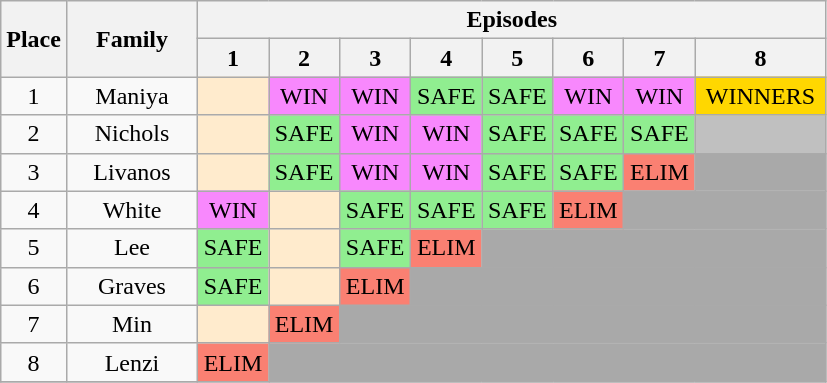<table class="wikitable" style="text-align: center;">
<tr>
<th rowspan="2" style="width:30px">Place</th>
<th rowspan="2" style="width:80px">Family</th>
<th colspan="8">Episodes</th>
</tr>
<tr>
<th style="width:40px">1</th>
<th style="width:40px">2</th>
<th style="width:40px">3</th>
<th style="width:40px">4</th>
<th style="width:40px">5</th>
<th style="width:40px">6</th>
<th style="width:40px">7</th>
<th style="width:80px">8</th>
</tr>
<tr>
<td>1</td>
<td>Maniya</td>
<td style="background:#FFEBCD;"></td>
<td style="background:#F888FD;">WIN</td>
<td style="background:#F888FD;">WIN</td>
<td style="background:lightgreen;">SAFE</td>
<td style="background:lightgreen;">SAFE</td>
<td style="background:#F888FD;">WIN</td>
<td style="background:#F888FD;">WIN</td>
<td style="background:gold;">WINNERS</td>
</tr>
<tr>
<td>2</td>
<td>Nichols</td>
<td style="background:#FFEBCD;"></td>
<td style="background:lightgreen;">SAFE</td>
<td style="background:#F888FD;">WIN</td>
<td style="background:#F888FD;">WIN</td>
<td style="background:lightgreen;">SAFE</td>
<td style="background:lightgreen;">SAFE</td>
<td style="background:lightgreen;">SAFE</td>
<td style="background:silver;"></td>
</tr>
<tr>
<td>3</td>
<td>Livanos</td>
<td style="background:#FFEBCD;"></td>
<td style="background:lightgreen;">SAFE</td>
<td style="background:#F888FD;">WIN</td>
<td style="background:#F888FD;">WIN</td>
<td style="background:lightgreen;">SAFE</td>
<td style="background:lightgreen;">SAFE</td>
<td style="background:salmon;">ELIM</td>
<td style="background:darkgrey;" colspan="1"></td>
</tr>
<tr>
<td>4</td>
<td>White</td>
<td style="background:#F888FD;">WIN</td>
<td style="background:#FFEBCD;"></td>
<td style="background:lightgreen;">SAFE</td>
<td style="background:lightgreen;">SAFE</td>
<td style="background:lightgreen;">SAFE</td>
<td style="background:salmon;">ELIM</td>
<td style="background:darkgrey;" colspan="2"></td>
</tr>
<tr>
<td>5</td>
<td>Lee</td>
<td style="background: lightgreen;">SAFE</td>
<td style="background:#FFEBCD;"></td>
<td style="background:lightgreen;">SAFE</td>
<td style="background:salmon;">ELIM</td>
<td style="background:darkgrey;" colspan="4"></td>
</tr>
<tr>
<td>6</td>
<td>Graves</td>
<td style="background:lightgreen;">SAFE</td>
<td style="background:#FFEBCD;"></td>
<td style="background:salmon;">ELIM</td>
<td style="background:darkgrey;" colspan="5"></td>
</tr>
<tr>
<td>7</td>
<td>Min</td>
<td style="background:#FFEBCD;"></td>
<td style="background:salmon;">ELIM</td>
<td style="background:darkgrey;" colspan="6"></td>
</tr>
<tr>
<td>8</td>
<td>Lenzi</td>
<td style="background:salmon;">ELIM</td>
<td style="background:darkgrey;" colspan="7"></td>
</tr>
<tr>
</tr>
</table>
